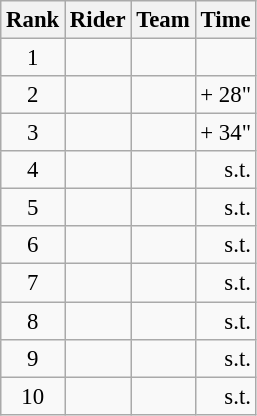<table class="wikitable" style="font-size:95%;">
<tr>
<th>Rank</th>
<th>Rider</th>
<th>Team</th>
<th>Time</th>
</tr>
<tr>
<td align=center>1</td>
<td></td>
<td></td>
<td align="right"></td>
</tr>
<tr>
<td align=center>2</td>
<td></td>
<td></td>
<td align="right">+ 28"</td>
</tr>
<tr>
<td align=center>3</td>
<td> </td>
<td></td>
<td align="right">+ 34"</td>
</tr>
<tr>
<td align=center>4</td>
<td></td>
<td></td>
<td align="right">s.t.</td>
</tr>
<tr>
<td align=center>5</td>
<td></td>
<td></td>
<td align="right">s.t.</td>
</tr>
<tr>
<td align=center>6</td>
<td></td>
<td></td>
<td align="right">s.t.</td>
</tr>
<tr>
<td align=center>7</td>
<td></td>
<td></td>
<td align="right">s.t.</td>
</tr>
<tr>
<td align=center>8</td>
<td></td>
<td></td>
<td align="right">s.t.</td>
</tr>
<tr>
<td align=center>9</td>
<td></td>
<td></td>
<td align="right">s.t.</td>
</tr>
<tr>
<td align=center>10</td>
<td></td>
<td></td>
<td align="right">s.t.</td>
</tr>
</table>
